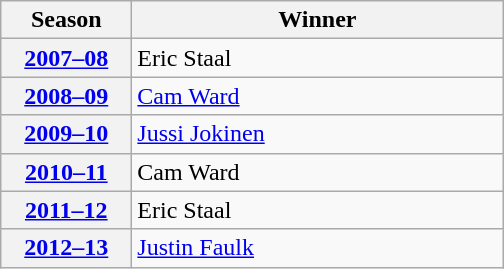<table class="wikitable">
<tr>
<th scope="col" style="width:5em">Season</th>
<th scope="col" style="width:15em">Winner</th>
</tr>
<tr>
<th scope="row"><a href='#'>2007–08</a></th>
<td>Eric Staal</td>
</tr>
<tr>
<th scope="row"><a href='#'>2008–09</a></th>
<td><a href='#'>Cam Ward</a></td>
</tr>
<tr>
<th scope="row"><a href='#'>2009–10</a></th>
<td><a href='#'>Jussi Jokinen</a></td>
</tr>
<tr>
<th scope="row"><a href='#'>2010–11</a></th>
<td>Cam Ward</td>
</tr>
<tr>
<th scope="row"><a href='#'>2011–12</a></th>
<td>Eric Staal</td>
</tr>
<tr>
<th scope="row"><a href='#'>2012–13</a></th>
<td><a href='#'>Justin Faulk</a></td>
</tr>
</table>
